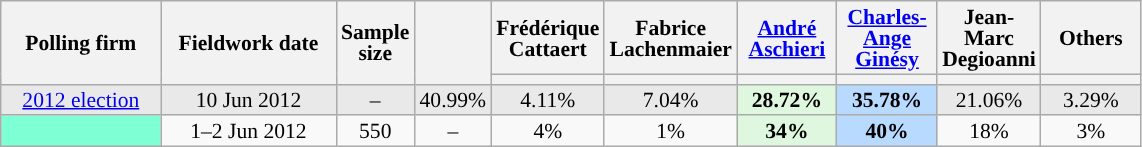<table class="wikitable sortable" style="text-align:center;font-size:90%;line-height:14px;">
<tr style="height:40px;">
<th style="width:100px;" rowspan="2">Polling firm</th>
<th style="width:110px;" rowspan="2">Fieldwork date</th>
<th style="width:35px;" rowspan="2">Sample<br>size</th>
<th style="width:30px;" rowspan="2"></th>
<th class="unsortable" style="width:60px;">Frédérique Cattaert<br></th>
<th class="unsortable" style="width:60px;">Fabrice Lachenmaier<br></th>
<th class="unsortable" style="width:60px;"><a href='#'>André Aschieri</a><br></th>
<th class="unsortable" style="width:60px;"><a href='#'>Charles-Ange Ginésy</a><br></th>
<th class="unsortable" style="width:60px;">Jean-Marc Degioanni<br></th>
<th class="unsortable" style="width:60px;">Others</th>
</tr>
<tr>
<th style="background:"></th>
<th style="background:"></th>
<th style="background:"></th>
<th style="background:"></th>
<th style="background:"></th>
<th style="background:"></th>
</tr>
<tr style="background:#E9E9E9;">
<td><a href='#'>2012 election</a></td>
<td data-sort-value="2012-06-10">10 Jun 2012</td>
<td>–</td>
<td>40.99%</td>
<td>4.11%</td>
<td>7.04%</td>
<td style="background:#DEF7DE;"><strong>28.72%</strong></td>
<td style="background:#B9DAFF;"><strong>35.78%</strong></td>
<td>21.06%</td>
<td>3.29%</td>
</tr>
<tr>
<td style="background:aquamarine;"></td>
<td data-sort-value="2012-06-02">1–2 Jun 2012</td>
<td>550</td>
<td>–</td>
<td>4%</td>
<td>1%</td>
<td style="background:#DEF7DE;"><strong>34%</strong></td>
<td style="background:#B9DAFF;"><strong>40%</strong></td>
<td>18%</td>
<td>3%</td>
</tr>
</table>
